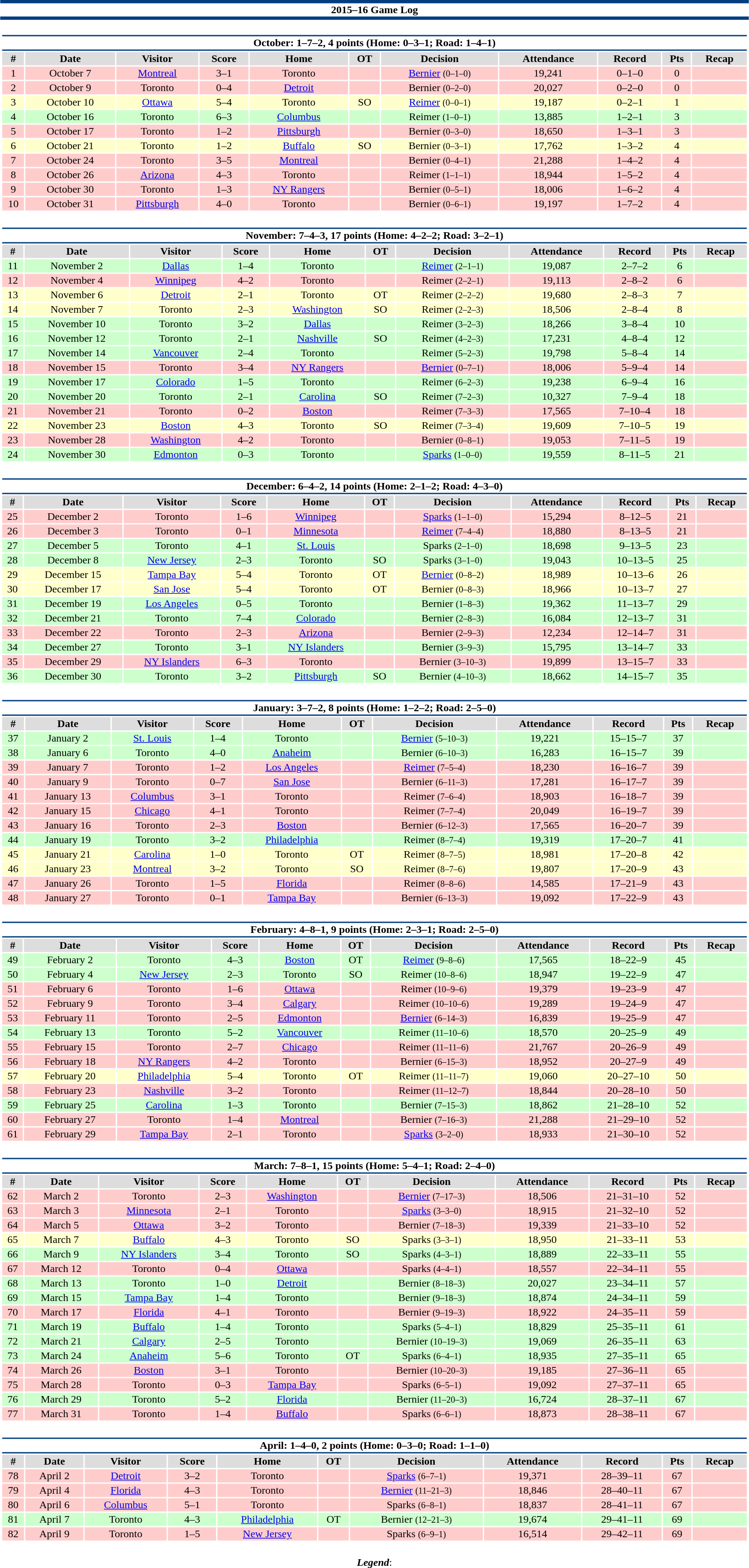<table class="toccolours" style="width:90%; clear:both; margin:1.5em auto; text-align:center;">
<tr>
<th colspan="11" style="background:#fff; border-top:#013E7F 5px solid; border-bottom:#013E7F 5px solid;">2015–16 Game Log</th>
</tr>
<tr>
<td colspan=11><br><table class="toccolours collapsible collapsed" style="width:100%;">
<tr>
<th colspan="11" style="background:#fff; border-top:#013E7F 2px solid; border-bottom:#013E7F 2px solid;">October: 1–7–2, 4 points (Home: 0–3–1; Road: 1–4–1)</th>
</tr>
<tr style="background:#ddd;">
<th>#</th>
<th>Date</th>
<th>Visitor</th>
<th>Score</th>
<th>Home</th>
<th>OT</th>
<th>Decision</th>
<th>Attendance</th>
<th>Record</th>
<th>Pts</th>
<th>Recap</th>
</tr>
<tr style="text-align:center; background:#fcc;">
<td>1</td>
<td>October 7</td>
<td><a href='#'>Montreal</a></td>
<td>3–1</td>
<td>Toronto</td>
<td></td>
<td><a href='#'>Bernier</a> <small>(0–1–0)</small></td>
<td>19,241</td>
<td>0–1–0</td>
<td>0</td>
<td></td>
</tr>
<tr style="text-align:center; background:#fcc;">
<td>2</td>
<td>October 9</td>
<td>Toronto</td>
<td>0–4</td>
<td><a href='#'>Detroit</a></td>
<td></td>
<td>Bernier <small>(0–2–0)</small></td>
<td>20,027</td>
<td>0–2–0</td>
<td>0</td>
<td></td>
</tr>
<tr style="text-align:center; background:#ffc;">
<td>3</td>
<td>October 10</td>
<td><a href='#'>Ottawa</a></td>
<td>5–4</td>
<td>Toronto</td>
<td>SO</td>
<td><a href='#'>Reimer</a> <small>(0–0–1)</small></td>
<td>19,187</td>
<td>0–2–1</td>
<td>1</td>
<td></td>
</tr>
<tr style="text-align:center; background:#cfc;">
<td>4</td>
<td>October 16</td>
<td>Toronto</td>
<td>6–3</td>
<td><a href='#'>Columbus</a></td>
<td></td>
<td>Reimer <small>(1–0–1)</small></td>
<td>13,885</td>
<td>1–2–1</td>
<td>3</td>
<td></td>
</tr>
<tr style="text-align:center; background:#fcc;">
<td>5</td>
<td>October 17</td>
<td>Toronto</td>
<td>1–2</td>
<td><a href='#'>Pittsburgh</a></td>
<td></td>
<td>Bernier <small>(0–3–0)</small></td>
<td>18,650</td>
<td>1–3–1</td>
<td>3</td>
<td></td>
</tr>
<tr style="text-align:center; background:#ffc;">
<td>6</td>
<td>October 21</td>
<td>Toronto</td>
<td>1–2</td>
<td><a href='#'>Buffalo</a></td>
<td>SO</td>
<td>Bernier <small>(0–3–1)</small></td>
<td>17,762</td>
<td>1–3–2</td>
<td>4</td>
<td></td>
</tr>
<tr style="text-align:center; background:#fcc;">
<td>7</td>
<td>October 24</td>
<td>Toronto</td>
<td>3–5</td>
<td><a href='#'>Montreal</a></td>
<td></td>
<td>Bernier <small>(0–4–1)</small></td>
<td>21,288</td>
<td>1–4–2</td>
<td>4</td>
<td></td>
</tr>
<tr style="text-align:center; background:#fcc;">
<td>8</td>
<td>October 26</td>
<td><a href='#'>Arizona</a></td>
<td>4–3</td>
<td>Toronto</td>
<td></td>
<td>Reimer <small>(1–1–1)</small></td>
<td>18,944</td>
<td>1–5–2</td>
<td>4</td>
<td></td>
</tr>
<tr style="text-align:center; background:#fcc;">
<td>9</td>
<td>October 30</td>
<td>Toronto</td>
<td>1–3</td>
<td><a href='#'>NY Rangers</a></td>
<td></td>
<td>Bernier <small>(0–5–1)</small></td>
<td>18,006</td>
<td>1–6–2</td>
<td>4</td>
<td></td>
</tr>
<tr style="text-align:center; background:#fcc;">
<td>10</td>
<td>October 31</td>
<td><a href='#'>Pittsburgh</a></td>
<td>4–0</td>
<td>Toronto</td>
<td></td>
<td>Bernier <small>(0–6–1)</small></td>
<td>19,197</td>
<td>1–7–2</td>
<td>4</td>
<td></td>
</tr>
</table>
</td>
</tr>
<tr>
<td colspan=11><br><table class="toccolours collapsible collapsed" style="width:100%;">
<tr>
<th colspan="11" style="background:#fff; border-top:#013E7F 2px solid; border-bottom:#013E7F 2px solid;">November: 7–4–3, 17 points (Home: 4–2–2; Road: 3–2–1)</th>
</tr>
<tr style="background:#ddd;">
<th>#</th>
<th>Date</th>
<th>Visitor</th>
<th>Score</th>
<th>Home</th>
<th>OT</th>
<th>Decision</th>
<th>Attendance</th>
<th>Record</th>
<th>Pts</th>
<th>Recap</th>
</tr>
<tr style="text-align:center; background:#cfc;">
<td>11</td>
<td>November 2</td>
<td><a href='#'>Dallas</a></td>
<td>1–4</td>
<td>Toronto</td>
<td></td>
<td><a href='#'>Reimer</a> <small>(2–1–1)</small></td>
<td>19,087</td>
<td>2–7–2</td>
<td>6</td>
<td></td>
</tr>
<tr style="text-align:center; background:#fcc;">
<td>12</td>
<td>November 4</td>
<td><a href='#'>Winnipeg</a></td>
<td>4–2</td>
<td>Toronto</td>
<td></td>
<td>Reimer <small>(2–2–1)</small></td>
<td>19,113</td>
<td>2–8–2</td>
<td>6</td>
<td></td>
</tr>
<tr style="text-align:center; background:#ffc;">
<td>13</td>
<td>November 6</td>
<td><a href='#'>Detroit</a></td>
<td>2–1</td>
<td>Toronto</td>
<td>OT</td>
<td>Reimer <small>(2–2–2)</small></td>
<td>19,680</td>
<td>2–8–3</td>
<td>7</td>
<td></td>
</tr>
<tr style="text-align:center; background:#ffc;">
<td>14</td>
<td>November 7</td>
<td>Toronto</td>
<td>2–3</td>
<td><a href='#'>Washington</a></td>
<td>SO</td>
<td>Reimer <small>(2–2–3)</small></td>
<td>18,506</td>
<td>2–8–4</td>
<td>8</td>
<td></td>
</tr>
<tr style="text-align:center; background:#cfc;">
<td>15</td>
<td>November 10</td>
<td>Toronto</td>
<td>3–2</td>
<td><a href='#'>Dallas</a></td>
<td></td>
<td>Reimer <small>(3–2–3)</small></td>
<td>18,266</td>
<td>3–8–4</td>
<td>10</td>
<td></td>
</tr>
<tr style="text-align:center; background:#cfc;">
<td>16</td>
<td>November 12</td>
<td>Toronto</td>
<td>2–1</td>
<td><a href='#'>Nashville</a></td>
<td>SO</td>
<td>Reimer <small>(4–2–3)</small></td>
<td>17,231</td>
<td>4–8–4</td>
<td>12</td>
<td></td>
</tr>
<tr style="text-align:center; background:#cfc;">
<td>17</td>
<td>November 14</td>
<td><a href='#'>Vancouver</a></td>
<td>2–4</td>
<td>Toronto</td>
<td></td>
<td>Reimer <small>(5–2–3)</small></td>
<td>19,798</td>
<td>5–8–4</td>
<td>14</td>
<td></td>
</tr>
<tr style="text-align:center; background:#fcc;">
<td>18</td>
<td>November 15</td>
<td>Toronto</td>
<td>3–4</td>
<td><a href='#'>NY Rangers</a></td>
<td></td>
<td><a href='#'>Bernier</a> <small>(0–7–1)</small></td>
<td>18,006</td>
<td>5–9–4</td>
<td>14</td>
<td></td>
</tr>
<tr style="text-align:center; background:#cfc;">
<td>19</td>
<td>November 17</td>
<td><a href='#'>Colorado</a></td>
<td>1–5</td>
<td>Toronto</td>
<td></td>
<td>Reimer <small>(6–2–3)</small></td>
<td>19,238</td>
<td>6–9–4</td>
<td>16</td>
<td></td>
</tr>
<tr style="text-align:center; background:#cfc;">
<td>20</td>
<td>November 20</td>
<td>Toronto</td>
<td>2–1</td>
<td><a href='#'>Carolina</a></td>
<td>SO</td>
<td>Reimer <small>(7–2–3)</small></td>
<td>10,327</td>
<td>7–9–4</td>
<td>18</td>
<td></td>
</tr>
<tr style="text-align:center; background:#fcc;">
<td>21</td>
<td>November 21</td>
<td>Toronto</td>
<td>0–2</td>
<td><a href='#'>Boston</a></td>
<td></td>
<td>Reimer <small>(7–3–3)</small></td>
<td>17,565</td>
<td>7–10–4</td>
<td>18</td>
<td></td>
</tr>
<tr style="text-align:center; background:#ffc;">
<td>22</td>
<td>November 23</td>
<td><a href='#'>Boston</a></td>
<td>4–3</td>
<td>Toronto</td>
<td>SO</td>
<td>Reimer <small>(7–3–4)</small></td>
<td>19,609</td>
<td>7–10–5</td>
<td>19</td>
<td></td>
</tr>
<tr style="text-align:center; background:#fcc;">
<td>23</td>
<td>November 28</td>
<td><a href='#'>Washington</a></td>
<td>4–2</td>
<td>Toronto</td>
<td></td>
<td>Bernier <small>(0–8–1)</small></td>
<td>19,053</td>
<td>7–11–5</td>
<td>19</td>
<td></td>
</tr>
<tr style="text-align:center; background:#cfc;">
<td>24</td>
<td>November 30</td>
<td><a href='#'>Edmonton</a></td>
<td>0–3</td>
<td>Toronto</td>
<td></td>
<td><a href='#'>Sparks</a> <small>(1–0–0)</small></td>
<td>19,559</td>
<td>8–11–5</td>
<td>21</td>
<td></td>
</tr>
</table>
</td>
</tr>
<tr>
<td colspan=11><br><table class="toccolours collapsible collapsed" style="width:100%;">
<tr>
<th colspan="11" style="background:#fff; border-top:#013E7F 2px solid; border-bottom:#013E7F 2px solid;">December: 6–4–2, 14 points (Home: 2–1–2; Road: 4–3–0)</th>
</tr>
<tr style="background:#ddd;">
<th>#</th>
<th>Date</th>
<th>Visitor</th>
<th>Score</th>
<th>Home</th>
<th>OT</th>
<th>Decision</th>
<th>Attendance</th>
<th>Record</th>
<th>Pts</th>
<th>Recap</th>
</tr>
<tr style="text-align:center; background:#fcc;">
<td>25</td>
<td>December 2</td>
<td>Toronto</td>
<td>1–6</td>
<td><a href='#'>Winnipeg</a></td>
<td></td>
<td><a href='#'>Sparks</a> <small>(1–1–0)</small></td>
<td>15,294</td>
<td>8–12–5</td>
<td>21</td>
<td></td>
</tr>
<tr style="text-align:center; background:#fcc;">
<td>26</td>
<td>December 3</td>
<td>Toronto</td>
<td>0–1</td>
<td><a href='#'>Minnesota</a></td>
<td></td>
<td><a href='#'>Reimer</a> <small>(7–4–4)</small></td>
<td>18,880</td>
<td>8–13–5</td>
<td>21</td>
<td></td>
</tr>
<tr style="text-align:center; background:#cfc;">
<td>27</td>
<td>December 5</td>
<td>Toronto</td>
<td>4–1</td>
<td><a href='#'>St. Louis</a></td>
<td></td>
<td>Sparks <small>(2–1–0)</small></td>
<td>18,698</td>
<td>9–13–5</td>
<td>23</td>
<td></td>
</tr>
<tr style="text-align:center; background:#cfc;">
<td>28</td>
<td>December 8</td>
<td><a href='#'>New Jersey</a></td>
<td>2–3</td>
<td>Toronto</td>
<td>SO</td>
<td>Sparks <small>(3–1–0)</small></td>
<td>19,043</td>
<td>10–13–5</td>
<td>25</td>
<td></td>
</tr>
<tr style="text-align:center; background:#ffc;">
<td>29</td>
<td>December 15</td>
<td><a href='#'>Tampa Bay</a></td>
<td>5–4</td>
<td>Toronto</td>
<td>OT</td>
<td><a href='#'>Bernier</a> <small>(0–8–2)</small></td>
<td>18,989</td>
<td>10–13–6</td>
<td>26</td>
<td></td>
</tr>
<tr style="text-align:center; background:#ffc;">
<td>30</td>
<td>December 17</td>
<td><a href='#'>San Jose</a></td>
<td>5–4</td>
<td>Toronto</td>
<td>OT</td>
<td>Bernier <small>(0–8–3)</small></td>
<td>18,966</td>
<td>10–13–7</td>
<td>27</td>
<td></td>
</tr>
<tr style="text-align:center; background:#cfc;">
<td>31</td>
<td>December 19</td>
<td><a href='#'>Los Angeles</a></td>
<td>0–5</td>
<td>Toronto</td>
<td></td>
<td>Bernier <small>(1–8–3)</small></td>
<td>19,362</td>
<td>11–13–7</td>
<td>29</td>
<td></td>
</tr>
<tr style="text-align:center; background:#cfc;">
<td>32</td>
<td>December 21</td>
<td>Toronto</td>
<td>7–4</td>
<td><a href='#'>Colorado</a></td>
<td></td>
<td>Bernier <small>(2–8–3)</small></td>
<td>16,084</td>
<td>12–13–7</td>
<td>31</td>
<td></td>
</tr>
<tr style="text-align:center; background:#fcc;">
<td>33</td>
<td>December 22</td>
<td>Toronto</td>
<td>2–3</td>
<td><a href='#'>Arizona</a></td>
<td></td>
<td>Bernier <small>(2–9–3)</small></td>
<td>12,234</td>
<td>12–14–7</td>
<td>31</td>
<td></td>
</tr>
<tr style="text-align:center; background:#cfc;">
<td>34</td>
<td>December 27</td>
<td>Toronto</td>
<td>3–1</td>
<td><a href='#'>NY Islanders</a></td>
<td></td>
<td>Bernier <small>(3–9–3)</small></td>
<td>15,795</td>
<td>13–14–7</td>
<td>33</td>
<td></td>
</tr>
<tr style="text-align:center; background:#fcc;">
<td>35</td>
<td>December 29</td>
<td><a href='#'>NY Islanders</a></td>
<td>6–3</td>
<td>Toronto</td>
<td></td>
<td>Bernier <small>(3–10–3)</small></td>
<td>19,899</td>
<td>13–15–7</td>
<td>33</td>
<td></td>
</tr>
<tr style="text-align:center; background:#cfc;">
<td>36</td>
<td>December 30</td>
<td>Toronto</td>
<td>3–2</td>
<td><a href='#'>Pittsburgh</a></td>
<td>SO</td>
<td>Bernier <small>(4–10–3)</small></td>
<td>18,662</td>
<td>14–15–7</td>
<td>35</td>
<td></td>
</tr>
</table>
</td>
</tr>
<tr>
<td colspan=11><br><table class="toccolours collapsible  collapsed" style="width:100%;">
<tr>
<th colspan="11" style="background:#fff; border-top:#013E7F 2px solid; border-bottom:#013E7F 2px solid;">January: 3–7–2, 8 points (Home: 1–2–2; Road: 2–5–0)</th>
</tr>
<tr style="background:#ddd;">
<th>#</th>
<th>Date</th>
<th>Visitor</th>
<th>Score</th>
<th>Home</th>
<th>OT</th>
<th>Decision</th>
<th>Attendance</th>
<th>Record</th>
<th>Pts</th>
<th>Recap</th>
</tr>
<tr style="text-align:center; background:#cfc;">
<td>37</td>
<td>January 2</td>
<td><a href='#'>St. Louis</a></td>
<td>1–4</td>
<td>Toronto</td>
<td></td>
<td><a href='#'>Bernier</a> <small>(5–10–3)</small></td>
<td>19,221</td>
<td>15–15–7</td>
<td>37</td>
<td></td>
</tr>
<tr style="text-align:center; background:#cfc;">
<td>38</td>
<td>January 6</td>
<td>Toronto</td>
<td>4–0</td>
<td><a href='#'>Anaheim</a></td>
<td></td>
<td>Bernier <small>(6–10–3)</small></td>
<td>16,283</td>
<td>16–15–7</td>
<td>39</td>
<td></td>
</tr>
<tr style="text-align:center; background:#fcc;">
<td>39</td>
<td>January 7</td>
<td>Toronto</td>
<td>1–2</td>
<td><a href='#'>Los Angeles</a></td>
<td></td>
<td><a href='#'>Reimer</a> <small>(7–5–4)</small></td>
<td>18,230</td>
<td>16–16–7</td>
<td>39</td>
<td></td>
</tr>
<tr style="text-align:center; background:#fcc;">
<td>40</td>
<td>January 9</td>
<td>Toronto</td>
<td>0–7</td>
<td><a href='#'>San Jose</a></td>
<td></td>
<td>Bernier <small>(6–11–3)</small></td>
<td>17,281</td>
<td>16–17–7</td>
<td>39</td>
<td></td>
</tr>
<tr style="text-align:center; background:#fcc;">
<td>41</td>
<td>January 13</td>
<td><a href='#'>Columbus</a></td>
<td>3–1</td>
<td>Toronto</td>
<td></td>
<td>Reimer <small>(7–6–4)</small></td>
<td>18,903</td>
<td>16–18–7</td>
<td>39</td>
<td></td>
</tr>
<tr style="text-align:center; background:#fcc;">
<td>42</td>
<td>January 15</td>
<td><a href='#'>Chicago</a></td>
<td>4–1</td>
<td>Toronto</td>
<td></td>
<td>Reimer <small>(7–7–4)</small></td>
<td>20,049</td>
<td>16–19–7</td>
<td>39</td>
<td></td>
</tr>
<tr style="text-align:center; background:#fcc;">
<td>43</td>
<td>January 16</td>
<td>Toronto</td>
<td>2–3</td>
<td><a href='#'>Boston</a></td>
<td></td>
<td>Bernier <small>(6–12–3)</small></td>
<td>17,565</td>
<td>16–20–7</td>
<td>39</td>
<td></td>
</tr>
<tr style="text-align:center; background:#cfc;">
<td>44</td>
<td>January 19</td>
<td>Toronto</td>
<td>3–2</td>
<td><a href='#'>Philadelphia</a></td>
<td></td>
<td>Reimer <small>(8–7–4)</small></td>
<td>19,319</td>
<td>17–20–7</td>
<td>41</td>
<td></td>
</tr>
<tr style="text-align:center; background:#ffc;">
<td>45</td>
<td>January 21</td>
<td><a href='#'>Carolina</a></td>
<td>1–0</td>
<td>Toronto</td>
<td>OT</td>
<td>Reimer <small>(8–7–5)</small></td>
<td>18,981</td>
<td>17–20–8</td>
<td>42</td>
<td></td>
</tr>
<tr style="text-align:center; background:#ffc;">
<td>46</td>
<td>January 23</td>
<td><a href='#'>Montreal</a></td>
<td>3–2</td>
<td>Toronto</td>
<td>SO</td>
<td>Reimer <small>(8–7–6)</small></td>
<td>19,807</td>
<td>17–20–9</td>
<td>43</td>
<td></td>
</tr>
<tr style="text-align:center; background:#fcc;">
<td>47</td>
<td>January 26</td>
<td>Toronto</td>
<td>1–5</td>
<td><a href='#'>Florida</a></td>
<td></td>
<td>Reimer <small>(8–8–6)</small></td>
<td>14,585</td>
<td>17–21–9</td>
<td>43</td>
<td></td>
</tr>
<tr style="text-align:center; background:#fcc;">
<td>48</td>
<td>January 27</td>
<td>Toronto</td>
<td>0–1</td>
<td><a href='#'>Tampa Bay</a></td>
<td></td>
<td>Bernier <small>(6–13–3)</small></td>
<td>19,092</td>
<td>17–22–9</td>
<td>43</td>
<td></td>
</tr>
</table>
</td>
</tr>
<tr>
<td colspan=11><br><table class="toccolours collapsible collapsed" style="width:100%;">
<tr>
<th colspan="11" style="background:#fff; border-top:#013E7F 2px solid; border-bottom:#013E7F 2px solid;">February: 4–8–1, 9 points (Home: 2–3–1; Road: 2–5–0)</th>
</tr>
<tr style="background:#ddd;">
<th>#</th>
<th>Date</th>
<th>Visitor</th>
<th>Score</th>
<th>Home</th>
<th>OT</th>
<th>Decision</th>
<th>Attendance</th>
<th>Record</th>
<th>Pts</th>
<th>Recap</th>
</tr>
<tr style="text-align:center; background:#cfc;">
<td>49</td>
<td>February 2</td>
<td>Toronto</td>
<td>4–3</td>
<td><a href='#'>Boston</a></td>
<td>OT</td>
<td><a href='#'>Reimer</a> <small>(9–8–6)</small></td>
<td>17,565</td>
<td>18–22–9</td>
<td>45</td>
<td></td>
</tr>
<tr style="text-align:center; background:#cfc;">
<td>50</td>
<td>February 4</td>
<td><a href='#'>New Jersey</a></td>
<td>2–3</td>
<td>Toronto</td>
<td>SO</td>
<td>Reimer <small>(10–8–6)</small></td>
<td>18,947</td>
<td>19–22–9</td>
<td>47</td>
<td></td>
</tr>
<tr style="text-align:center; background:#fcc;">
<td>51</td>
<td>February 6</td>
<td>Toronto</td>
<td>1–6</td>
<td><a href='#'>Ottawa</a></td>
<td></td>
<td>Reimer <small>(10–9–6)</small></td>
<td>19,379</td>
<td>19–23–9</td>
<td>47</td>
<td></td>
</tr>
<tr style="text-align:center; background:#fcc;">
<td>52</td>
<td>February 9</td>
<td>Toronto</td>
<td>3–4</td>
<td><a href='#'>Calgary</a></td>
<td></td>
<td>Reimer <small>(10–10–6)</small></td>
<td>19,289</td>
<td>19–24–9</td>
<td>47</td>
<td></td>
</tr>
<tr style="text-align:center; background:#fcc;">
<td>53</td>
<td>February 11</td>
<td>Toronto</td>
<td>2–5</td>
<td><a href='#'>Edmonton</a></td>
<td></td>
<td><a href='#'>Bernier</a> <small>(6–14–3)</small></td>
<td>16,839</td>
<td>19–25–9</td>
<td>47</td>
<td></td>
</tr>
<tr style="text-align:center; background:#cfc;">
<td>54</td>
<td>February 13</td>
<td>Toronto</td>
<td>5–2</td>
<td><a href='#'>Vancouver</a></td>
<td></td>
<td>Reimer <small>(11–10–6)</small></td>
<td>18,570</td>
<td>20–25–9</td>
<td>49</td>
<td></td>
</tr>
<tr style="text-align:center; background:#fcc;">
<td>55</td>
<td>February 15</td>
<td>Toronto</td>
<td>2–7</td>
<td><a href='#'>Chicago</a></td>
<td></td>
<td>Reimer <small>(11–11–6)</small></td>
<td>21,767</td>
<td>20–26–9</td>
<td>49</td>
<td></td>
</tr>
<tr style="text-align:center; background:#fcc;">
<td>56</td>
<td>February 18</td>
<td><a href='#'>NY Rangers</a></td>
<td>4–2</td>
<td>Toronto</td>
<td></td>
<td>Bernier <small>(6–15–3)</small></td>
<td>18,952</td>
<td>20–27–9</td>
<td>49</td>
<td></td>
</tr>
<tr style="text-align:center; background:#ffc;">
<td>57</td>
<td>February 20</td>
<td><a href='#'>Philadelphia</a></td>
<td>5–4</td>
<td>Toronto</td>
<td>OT</td>
<td>Reimer <small>(11–11–7)</small></td>
<td>19,060</td>
<td>20–27–10</td>
<td>50</td>
<td></td>
</tr>
<tr style="text-align:center; background:#fcc;">
<td>58</td>
<td>February 23</td>
<td><a href='#'>Nashville</a></td>
<td>3–2</td>
<td>Toronto</td>
<td></td>
<td>Reimer <small>(11–12–7)</small></td>
<td>18,844</td>
<td>20–28–10</td>
<td>50</td>
<td></td>
</tr>
<tr style="text-align:center; background:#cfc;">
<td>59</td>
<td>February 25</td>
<td><a href='#'>Carolina</a></td>
<td>1–3</td>
<td>Toronto</td>
<td></td>
<td>Bernier <small>(7–15–3)</small></td>
<td>18,862</td>
<td>21–28–10</td>
<td>52</td>
<td></td>
</tr>
<tr style="text-align:center; background:#fcc;">
<td>60</td>
<td>February 27</td>
<td>Toronto</td>
<td>1–4</td>
<td><a href='#'>Montreal</a></td>
<td></td>
<td>Bernier <small>(7–16–3)</small></td>
<td>21,288</td>
<td>21–29–10</td>
<td>52</td>
<td></td>
</tr>
<tr style="text-align:center; background:#fcc;">
<td>61</td>
<td>February 29</td>
<td><a href='#'>Tampa Bay</a></td>
<td>2–1</td>
<td>Toronto</td>
<td></td>
<td><a href='#'>Sparks</a> <small>(3–2–0)</small></td>
<td>18,933</td>
<td>21–30–10</td>
<td>52</td>
<td></td>
</tr>
</table>
</td>
</tr>
<tr>
<td colspan=11><br><table class="toccolours collapsible collapsed" style="width:100%;">
<tr>
<th colspan="11" style="background:#fff; border-top:#013E7F 2px solid; border-bottom:#013E7F 2px solid;">March: 7–8–1, 15 points (Home: 5–4–1; Road: 2–4–0)</th>
</tr>
<tr style="background:#ddd;">
<th>#</th>
<th>Date</th>
<th>Visitor</th>
<th>Score</th>
<th>Home</th>
<th>OT</th>
<th>Decision</th>
<th>Attendance</th>
<th>Record</th>
<th>Pts</th>
<th>Recap</th>
</tr>
<tr style="text-align:center; background:#fcc;">
<td>62</td>
<td>March 2</td>
<td>Toronto</td>
<td>2–3</td>
<td><a href='#'>Washington</a></td>
<td></td>
<td><a href='#'>Bernier</a> <small>(7–17–3)</small></td>
<td>18,506</td>
<td>21–31–10</td>
<td>52</td>
<td></td>
</tr>
<tr style="text-align:center; background:#fcc;">
<td>63</td>
<td>March 3</td>
<td><a href='#'>Minnesota</a></td>
<td>2–1</td>
<td>Toronto</td>
<td></td>
<td><a href='#'>Sparks</a> <small>(3–3–0)</small></td>
<td>18,915</td>
<td>21–32–10</td>
<td>52</td>
<td></td>
</tr>
<tr style="text-align:center; background:#fcc;">
<td>64</td>
<td>March 5</td>
<td><a href='#'>Ottawa</a></td>
<td>3–2</td>
<td>Toronto</td>
<td></td>
<td>Bernier <small>(7–18–3)</small></td>
<td>19,339</td>
<td>21–33–10</td>
<td>52</td>
<td></td>
</tr>
<tr style="text-align:center; background:#ffc;">
<td>65</td>
<td>March 7</td>
<td><a href='#'>Buffalo</a></td>
<td>4–3</td>
<td>Toronto</td>
<td>SO</td>
<td>Sparks <small>(3–3–1)</small></td>
<td>18,950</td>
<td>21–33–11</td>
<td>53</td>
<td></td>
</tr>
<tr style="text-align:center; background:#cfc;">
<td>66</td>
<td>March 9</td>
<td><a href='#'>NY Islanders</a></td>
<td>3–4</td>
<td>Toronto</td>
<td>SO</td>
<td>Sparks <small>(4–3–1)</small></td>
<td>18,889</td>
<td>22–33–11</td>
<td>55</td>
<td></td>
</tr>
<tr style="text-align:center; background:#fcc;">
<td>67</td>
<td>March 12</td>
<td>Toronto</td>
<td>0–4</td>
<td><a href='#'>Ottawa</a></td>
<td></td>
<td>Sparks <small>(4–4–1)</small></td>
<td>18,557</td>
<td>22–34–11</td>
<td>55</td>
<td></td>
</tr>
<tr style="text-align:center; background:#cfc;">
<td>68</td>
<td>March 13</td>
<td>Toronto</td>
<td>1–0</td>
<td><a href='#'>Detroit</a></td>
<td></td>
<td>Bernier <small>(8–18–3)</small></td>
<td>20,027</td>
<td>23–34–11</td>
<td>57</td>
<td></td>
</tr>
<tr style="text-align:center; background:#cfc;">
<td>69</td>
<td>March 15</td>
<td><a href='#'>Tampa Bay</a></td>
<td>1–4</td>
<td>Toronto</td>
<td></td>
<td>Bernier <small>(9–18–3)</small></td>
<td>18,874</td>
<td>24–34–11</td>
<td>59</td>
<td></td>
</tr>
<tr style="text-align:center; background:#fcc;">
<td>70</td>
<td>March 17</td>
<td><a href='#'>Florida</a></td>
<td>4–1</td>
<td>Toronto</td>
<td></td>
<td>Bernier <small>(9–19–3)</small></td>
<td>18,922</td>
<td>24–35–11</td>
<td>59</td>
<td></td>
</tr>
<tr style="text-align:center; background:#cfc;">
<td>71</td>
<td>March 19</td>
<td><a href='#'>Buffalo</a></td>
<td>1–4</td>
<td>Toronto</td>
<td></td>
<td>Sparks <small>(5–4–1)</small></td>
<td>18,829</td>
<td>25–35–11</td>
<td>61</td>
<td></td>
</tr>
<tr style="text-align:center; background:#cfc;">
<td>72</td>
<td>March 21</td>
<td><a href='#'>Calgary</a></td>
<td>2–5</td>
<td>Toronto</td>
<td></td>
<td>Bernier <small>(10–19–3)</small></td>
<td>19,069</td>
<td>26–35–11</td>
<td>63</td>
<td></td>
</tr>
<tr style="text-align:center; background:#cfc;">
<td>73</td>
<td>March 24</td>
<td><a href='#'>Anaheim</a></td>
<td>5–6</td>
<td>Toronto</td>
<td>OT</td>
<td>Sparks <small>(6–4–1)</small></td>
<td>18,935</td>
<td>27–35–11</td>
<td>65</td>
<td></td>
</tr>
<tr style="text-align:center; background:#fcc;">
<td>74</td>
<td>March 26</td>
<td><a href='#'>Boston</a></td>
<td>3–1</td>
<td>Toronto</td>
<td></td>
<td>Bernier <small>(10–20–3)</small></td>
<td>19,185</td>
<td>27–36–11</td>
<td>65</td>
<td></td>
</tr>
<tr style="text-align:center; background:#fcc;">
<td>75</td>
<td>March 28</td>
<td>Toronto</td>
<td>0–3</td>
<td><a href='#'>Tampa Bay</a></td>
<td></td>
<td>Sparks <small>(6–5–1)</small></td>
<td>19,092</td>
<td>27–37–11</td>
<td>65</td>
<td></td>
</tr>
<tr style="text-align:center; background:#cfc;">
<td>76</td>
<td>March 29</td>
<td>Toronto</td>
<td>5–2</td>
<td><a href='#'>Florida</a></td>
<td></td>
<td>Bernier <small>(11–20–3)</small></td>
<td>16,724</td>
<td>28–37–11</td>
<td>67</td>
<td></td>
</tr>
<tr style="text-align:center; background:#fcc;">
<td>77</td>
<td>March 31</td>
<td>Toronto</td>
<td>1–4</td>
<td><a href='#'>Buffalo</a></td>
<td></td>
<td>Sparks <small>(6–6–1)</small></td>
<td>18,873</td>
<td>28–38–11</td>
<td>67</td>
<td></td>
</tr>
</table>
</td>
</tr>
<tr>
<td colspan=11><br><table class="toccolours collapsible collapsed" style="width:100%;">
<tr>
<th colspan="11" style="background:#fff; border-top:#013E7F 2px solid; border-bottom:#013E7F 2px solid;">April: 1–4–0, 2 points (Home: 0–3–0; Road: 1–1–0)</th>
</tr>
<tr style="background:#ddd;">
<th>#</th>
<th>Date</th>
<th>Visitor</th>
<th>Score</th>
<th>Home</th>
<th>OT</th>
<th>Decision</th>
<th>Attendance</th>
<th>Record</th>
<th>Pts</th>
<th>Recap</th>
</tr>
<tr style="text-align:center; background:#fcc;">
<td>78</td>
<td>April 2</td>
<td><a href='#'>Detroit</a></td>
<td>3–2</td>
<td>Toronto</td>
<td></td>
<td><a href='#'>Sparks</a> <small>(6–7–1)</small></td>
<td>19,371</td>
<td>28–39–11</td>
<td>67</td>
<td></td>
</tr>
<tr style="text-align:center; background:#fcc;">
<td>79</td>
<td>April 4</td>
<td><a href='#'>Florida</a></td>
<td>4–3</td>
<td>Toronto</td>
<td></td>
<td><a href='#'>Bernier</a> <small>(11–21–3)</small></td>
<td>18,846</td>
<td>28–40–11</td>
<td>67</td>
<td></td>
</tr>
<tr style="text-align:center; background:#fcc;">
<td>80</td>
<td>April 6</td>
<td><a href='#'>Columbus</a></td>
<td>5–1</td>
<td>Toronto</td>
<td></td>
<td>Sparks <small>(6–8–1)</small></td>
<td>18,837</td>
<td>28–41–11</td>
<td>67</td>
<td></td>
</tr>
<tr style="text-align:center; background:#cfc;">
<td>81</td>
<td>April 7</td>
<td>Toronto</td>
<td>4–3</td>
<td><a href='#'>Philadelphia</a></td>
<td>OT</td>
<td>Bernier <small>(12–21–3)</small></td>
<td>19,674</td>
<td>29–41–11</td>
<td>69</td>
<td></td>
</tr>
<tr style="text-align:center; background:#fcc;">
<td>82</td>
<td>April 9</td>
<td>Toronto</td>
<td>1–5</td>
<td><a href='#'>New Jersey</a></td>
<td></td>
<td>Sparks <small>(6–9–1)</small></td>
<td>16,514</td>
<td>29–42–11</td>
<td>69</td>
<td></td>
</tr>
</table>
</td>
</tr>
<tr>
<td colspan="11"><br><strong><em>Legend</em></strong>:


</td>
</tr>
</table>
